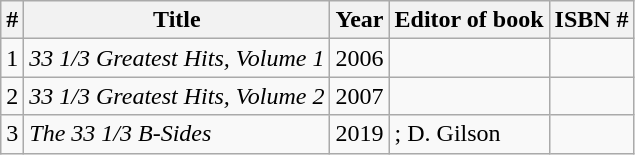<table class="wikitable sortable">
<tr>
<th>#</th>
<th>Title</th>
<th>Year</th>
<th>Editor of book</th>
<th class="unsortable">ISBN #</th>
</tr>
<tr>
<td>1</td>
<td><em>33 1/3 Greatest Hits, Volume 1</em></td>
<td>2006</td>
<td></td>
<td></td>
</tr>
<tr>
<td>2</td>
<td><em>33 1/3 Greatest Hits, Volume 2</em></td>
<td>2007</td>
<td></td>
<td></td>
</tr>
<tr>
<td>3</td>
<td><em>The 33 1/3 B-Sides</em></td>
<td>2019</td>
<td>; D. Gilson</td>
<td></td>
</tr>
</table>
